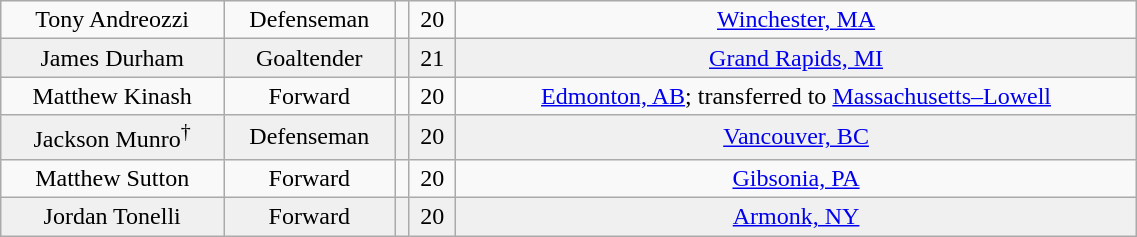<table class="wikitable" width="60%">
<tr align="center" bgcolor="">
<td>Tony Andreozzi</td>
<td>Defenseman</td>
<td></td>
<td>20</td>
<td><a href='#'>Winchester, MA</a></td>
</tr>
<tr align="center" bgcolor="f0f0f0">
<td>James Durham</td>
<td>Goaltender</td>
<td></td>
<td>21</td>
<td><a href='#'>Grand Rapids, MI</a></td>
</tr>
<tr align="center" bgcolor="">
<td>Matthew Kinash</td>
<td>Forward</td>
<td></td>
<td>20</td>
<td><a href='#'>Edmonton, AB</a>; transferred to <a href='#'>Massachusetts–Lowell</a></td>
</tr>
<tr align="center" bgcolor="f0f0f0">
<td>Jackson Munro<sup>†</sup></td>
<td>Defenseman</td>
<td></td>
<td>20</td>
<td><a href='#'>Vancouver, BC</a></td>
</tr>
<tr align="center" bgcolor="">
<td>Matthew Sutton</td>
<td>Forward</td>
<td></td>
<td>20</td>
<td><a href='#'>Gibsonia, PA</a></td>
</tr>
<tr align="center" bgcolor="f0f0f0">
<td>Jordan Tonelli</td>
<td>Forward</td>
<td></td>
<td>20</td>
<td><a href='#'>Armonk, NY</a></td>
</tr>
</table>
